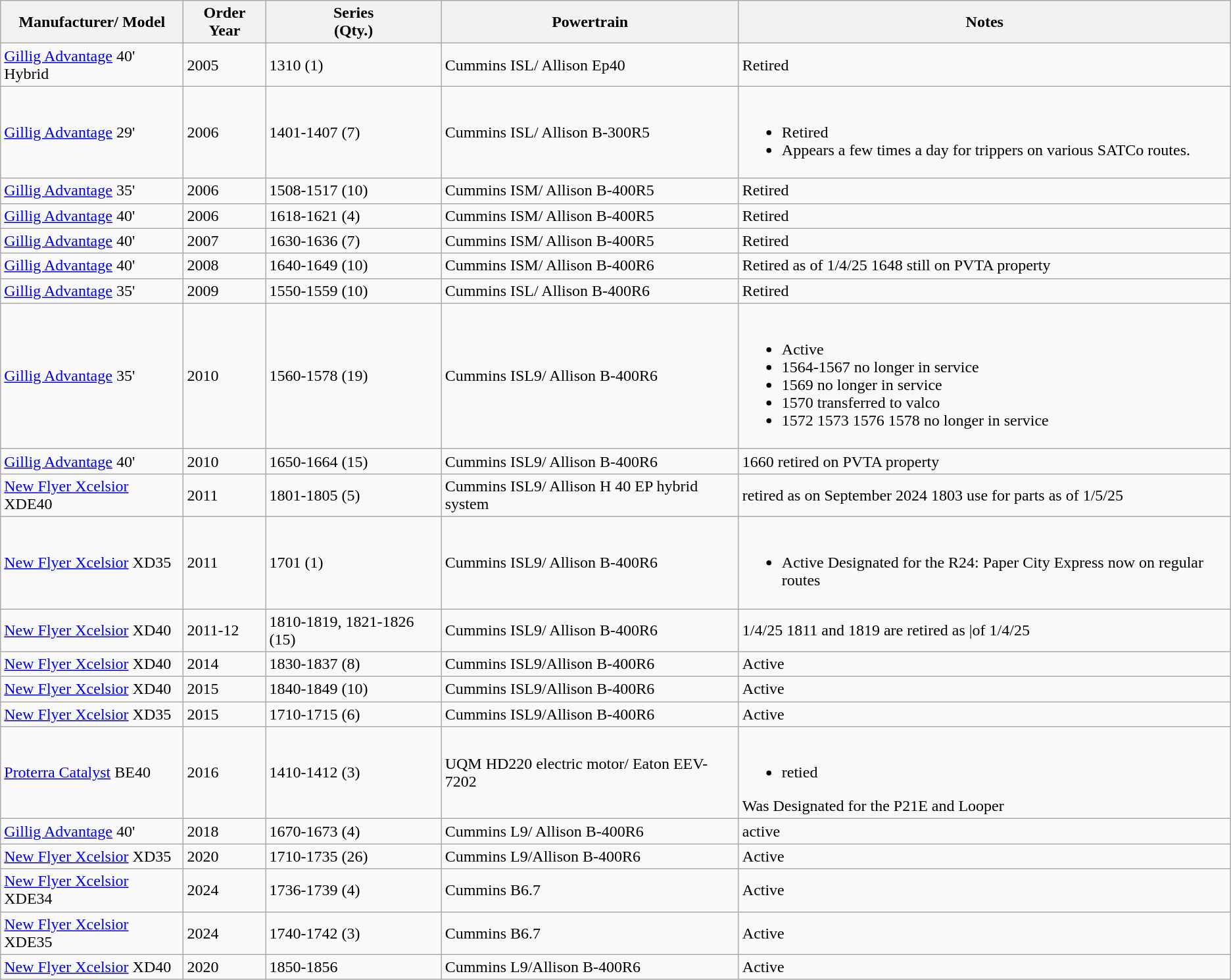<table class="wikitable">
<tr>
<th>Manufacturer/ Model</th>
<th>Order Year</th>
<th>Series<br>(Qty.)</th>
<th>Powertrain</th>
<th>Notes</th>
</tr>
<tr>
<td><a href='#'>Gillig Advantage</a> 40' Hybrid</td>
<td>2005</td>
<td>1310 (1)</td>
<td>Cummins ISL/ Allison Ep40</td>
<td>Retired</td>
</tr>
<tr>
<td><a href='#'>Gillig Advantage</a> 29'</td>
<td>2006</td>
<td>1401-1407 (7)</td>
<td>Cummins ISL/ Allison B-300R5</td>
<td><br><ul><li>Retired</li><li>Appears a few times a day for trippers on various SATCo routes.</li></ul></td>
</tr>
<tr>
<td><a href='#'>Gillig Advantage</a> 35'</td>
<td>2006</td>
<td>1508-1517 (10)</td>
<td>Cummins ISM/ Allison B-400R5</td>
<td>Retired</td>
</tr>
<tr>
<td><a href='#'>Gillig Advantage</a> 40'</td>
<td>2006</td>
<td>1618-1621 (4)</td>
<td>Cummins ISM/ Allison B-400R5</td>
<td>Retired</td>
</tr>
<tr>
<td><a href='#'>Gillig Advantage</a> 40'</td>
<td>2007</td>
<td>1630-1636 (7)</td>
<td>Cummins ISM/ Allison B-400R5</td>
<td>Retired</td>
</tr>
<tr>
<td><a href='#'>Gillig Advantage</a> 40'</td>
<td>2008</td>
<td>1640-1649 (10)</td>
<td>Cummins ISM/ Allison B-400R6</td>
<td>Retired as of 1/4/25 1648 still on PVTA property</td>
</tr>
<tr>
<td><a href='#'>Gillig Advantage</a> 35'</td>
<td>2009</td>
<td>1550-1559 (10)</td>
<td>Cummins ISL/ Allison B-400R6</td>
<td>Retired</td>
</tr>
<tr>
<td><a href='#'>Gillig Advantage</a> 35'</td>
<td>2010</td>
<td>1560-1578 (19)</td>
<td>Cummins ISL9/ Allison B-400R6</td>
<td><br><ul><li>Active</li><li>1564-1567 no longer in service</li><li>1569 no longer in service</li><li>1570 transferred to valco</li><li>1572 1573 1576 1578 no longer in service</li></ul></td>
</tr>
<tr>
<td><a href='#'>Gillig Advantage</a> 40'</td>
<td>2010</td>
<td>1650-1664 (15)</td>
<td>Cummins ISL9/ Allison B-400R6</td>
<td Active 1656 1657 1658  1663 1664>1660 retired on PVTA property</td>
</tr>
<tr>
<td><a href='#'>New Flyer Xcelsior</a> XDE40</td>
<td>2011</td>
<td>1801-1805 (5)</td>
<td>Cummins ISL9/ Allison H 40 EP hybrid system</td>
<td>retired as on September 2024 1803 use for parts as of 1/5/25</td>
</tr>
<tr>
<td><a href='#'>New Flyer Xcelsior</a> XD35</td>
<td>2011</td>
<td>1701 (1)</td>
<td>Cummins ISL9/ Allison B-400R6</td>
<td><br><ul><li>Active Designated for the R24: Paper City Express now on regular routes</li></ul></td>
</tr>
<tr>
<td><a href='#'>New Flyer Xcelsior</a> XD40</td>
<td>2011-12</td>
<td>1810-1819, 1821-1826 (15)</td>
<td>Cummins ISL9/ Allison B-400R6</td>
<td 1810-1812-1818 are active as of>1/4/25 1811 and 1819 are retired as |of 1/4/25</td>
</tr>
<tr>
<td><a href='#'>New Flyer Xcelsior</a> XD40</td>
<td>2014</td>
<td>1830-1837 (8)</td>
<td>Cummins ISL9/Allison B-400R6</td>
<td>Active</td>
</tr>
<tr>
<td><a href='#'>New Flyer Xcelsior</a> XD40</td>
<td>2015</td>
<td>1840-1849 (10)</td>
<td>Cummins ISL9/Allison B-400R6</td>
<td>Active</td>
</tr>
<tr>
<td><a href='#'>New Flyer Xcelsior</a> XD35</td>
<td>2015</td>
<td>1710-1715 (6)</td>
<td>Cummins ISL9/Allison B-400R6</td>
<td>Active</td>
</tr>
<tr>
<td><a href='#'>Proterra Catalyst</a> BE40</td>
<td>2016</td>
<td>1410-1412 (3)</td>
<td>UQM HD220 electric motor/ Eaton EEV-7202</td>
<td><br><ul><li>retied</li></ul>Was Designated for the P21E and Looper</td>
</tr>
<tr>
<td><a href='#'>Gillig Advantage</a> 40'</td>
<td>2018</td>
<td>1670-1673 (4)</td>
<td>Cummins L9/ Allison B-400R6</td>
<td>active</td>
</tr>
<tr>
<td><a href='#'>New Flyer Xcelsior</a> XD35</td>
<td>2020</td>
<td>1710-1735 (26)</td>
<td>Cummins L9/Allison B-400R6</td>
<td>Active</td>
</tr>
<tr>
<td><a href='#'>New Flyer Xcelsior</a> XDE34</td>
<td>2024</td>
<td>1736-1739 (4)</td>
<td>Cummins B6.7</td>
<td>Active</td>
</tr>
<tr>
<td><a href='#'>New Flyer Xcelsior</a> XDE35</td>
<td>2024</td>
<td>1740-1742 (3)</td>
<td>Cummins B6.7</td>
<td>Active</td>
</tr>
<tr>
<td><a href='#'>New Flyer Xcelsior</a> XD40</td>
<td>2020</td>
<td>1850-1856</td>
<td>Cummins L9/Allison B-400R6</td>
<td>Active</td>
</tr>
</table>
